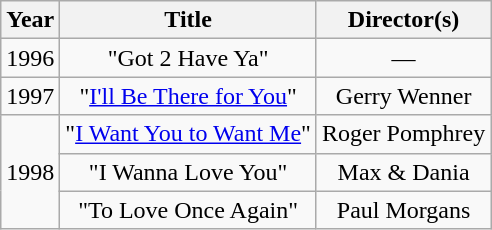<table class=wikitable style=text-align:center;>
<tr>
<th>Year</th>
<th>Title</th>
<th>Director(s)</th>
</tr>
<tr>
<td>1996</td>
<td>"Got 2 Have Ya"</td>
<td>—</td>
</tr>
<tr>
<td>1997</td>
<td>"<a href='#'>I'll Be There for You</a>"</td>
<td>Gerry Wenner</td>
</tr>
<tr>
<td rowspan="3">1998</td>
<td>"<a href='#'>I Want You to Want Me</a>"</td>
<td>Roger Pomphrey</td>
</tr>
<tr>
<td>"I Wanna Love You"</td>
<td>Max & Dania</td>
</tr>
<tr>
<td>"To Love Once Again"</td>
<td>Paul Morgans</td>
</tr>
</table>
